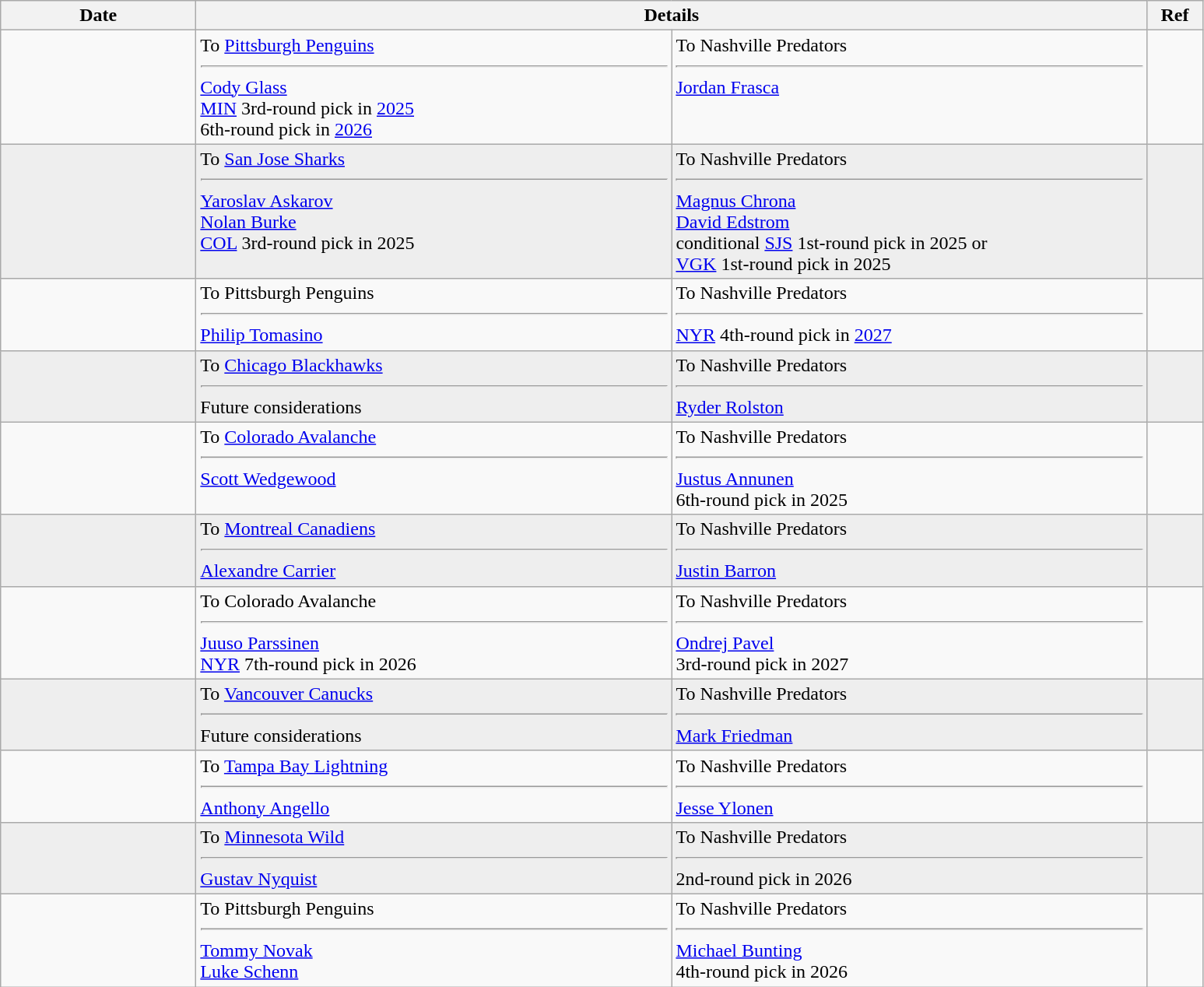<table class="wikitable">
<tr>
<th style="width: 10em;">Date</th>
<th colspan=2>Details</th>
<th style="width: 2.5em;">Ref</th>
</tr>
<tr>
<td></td>
<td style="width: 25em;" valign="top">To <a href='#'>Pittsburgh Penguins</a><hr><a href='#'>Cody Glass</a><br><a href='#'>MIN</a> 3rd-round pick in <a href='#'>2025</a><br>6th-round pick in <a href='#'>2026</a></td>
<td style="width: 25em;" valign="top">To Nashville Predators<hr><a href='#'>Jordan Frasca</a></td>
<td></td>
</tr>
<tr bgcolor=eeeeee>
<td></td>
<td style="width: 25em;" valign="top">To <a href='#'>San Jose Sharks</a><hr><a href='#'>Yaroslav Askarov</a><br><a href='#'>Nolan Burke</a><br><a href='#'>COL</a> 3rd-round pick in 2025</td>
<td style="width: 25em;" valign="top">To Nashville Predators<hr><a href='#'>Magnus Chrona</a><br><a href='#'>David Edstrom</a><br>conditional <a href='#'>SJS</a> 1st-round pick in 2025 or<br><a href='#'>VGK</a> 1st-round pick in 2025</td>
<td></td>
</tr>
<tr>
<td></td>
<td style="width: 25em;" valign="top">To Pittsburgh Penguins<hr><a href='#'>Philip Tomasino</a></td>
<td style="width: 25em;" valign="top">To Nashville Predators<hr><a href='#'>NYR</a> 4th-round pick in <a href='#'>2027</a></td>
<td></td>
</tr>
<tr bgcolor=eeeeee>
<td></td>
<td style="width: 25em;" valign="top">To <a href='#'>Chicago Blackhawks</a><hr>Future considerations</td>
<td style="width: 25em;" valign="top">To Nashville Predators<hr><a href='#'>Ryder Rolston</a></td>
<td></td>
</tr>
<tr>
<td></td>
<td style="width: 25em;" valign="top">To <a href='#'>Colorado Avalanche</a><hr><a href='#'>Scott Wedgewood</a></td>
<td style="width: 25em;" valign="top">To Nashville Predators<hr><a href='#'>Justus Annunen</a><br>6th-round pick in 2025</td>
<td></td>
</tr>
<tr bgcolor=eeeeee>
<td></td>
<td style="width: 25em;" valign="top">To <a href='#'>Montreal Canadiens</a><hr><a href='#'>Alexandre Carrier</a></td>
<td style="width: 25em;" valign="top">To Nashville Predators<hr><a href='#'>Justin Barron</a></td>
<td></td>
</tr>
<tr>
<td></td>
<td style="width: 25em;" valign="top">To Colorado Avalanche<hr><a href='#'>Juuso Parssinen</a><br><a href='#'>NYR</a> 7th-round pick in 2026</td>
<td style="width: 25em;" valign="top">To Nashville Predators<hr><a href='#'>Ondrej Pavel</a><br>3rd-round pick in 2027</td>
<td></td>
</tr>
<tr bgcolor=eeeeee>
<td></td>
<td style="width: 25em;" valign="top">To <a href='#'>Vancouver Canucks</a><hr>Future considerations</td>
<td style="width: 25em;" valign="top">To Nashville Predators<hr><a href='#'>Mark Friedman</a></td>
<td></td>
</tr>
<tr>
<td></td>
<td style="width: 25em;" valign="top">To <a href='#'>Tampa Bay Lightning</a><hr><a href='#'>Anthony Angello</a></td>
<td style="width: 25em;" valign="top">To Nashville Predators<hr><a href='#'>Jesse Ylonen</a></td>
<td></td>
</tr>
<tr bgcolor=eeeeee>
<td></td>
<td style="width: 25em;" valign="top">To <a href='#'>Minnesota Wild</a><hr><a href='#'>Gustav Nyquist</a></td>
<td style="width: 25em;" valign="top">To Nashville Predators<hr>2nd-round pick in 2026</td>
<td></td>
</tr>
<tr>
<td></td>
<td valign="top">To Pittsburgh Penguins<hr><a href='#'>Tommy Novak</a><br><a href='#'>Luke Schenn</a></td>
<td valign="top">To Nashville Predators<hr><a href='#'>Michael Bunting</a><br>4th-round pick in 2026</td>
<td></td>
</tr>
</table>
